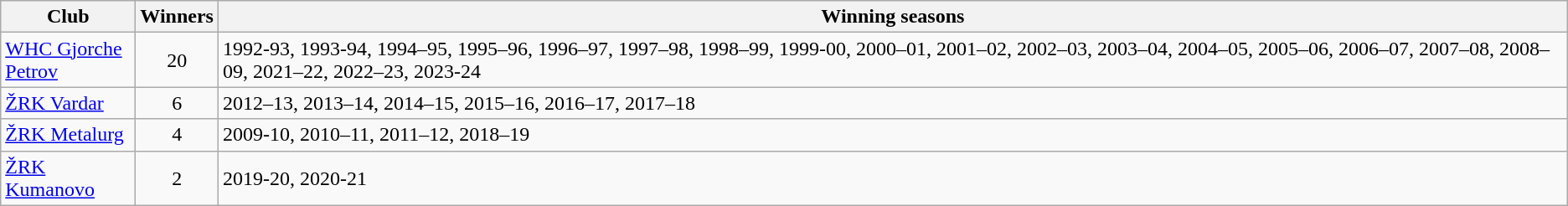<table class="sortable wikitable">
<tr>
<th width=100>Club</th>
<th>Winners</th>
<th>Winning seasons</th>
</tr>
<tr>
<td><a href='#'>WHC Gjorche Petrov</a></td>
<td align=center>20</td>
<td>1992-93, 1993-94, 1994–95, 1995–96, 1996–97, 1997–98, 1998–99, 1999-00, 2000–01, 2001–02, 2002–03, 2003–04, 2004–05, 2005–06, 2006–07, 2007–08, 2008–09, 2021–22, 2022–23, 2023-24</td>
</tr>
<tr>
<td><a href='#'>ŽRK Vardar</a></td>
<td align=center>6</td>
<td>2012–13, 2013–14, 2014–15, 2015–16, 2016–17, 2017–18</td>
</tr>
<tr>
<td><a href='#'>ŽRK Metalurg</a></td>
<td align=center>4</td>
<td>2009-10, 2010–11, 2011–12, 2018–19</td>
</tr>
<tr>
<td><a href='#'>ŽRK Kumanovo</a></td>
<td align=center>2</td>
<td>2019-20, 2020-21</td>
</tr>
</table>
